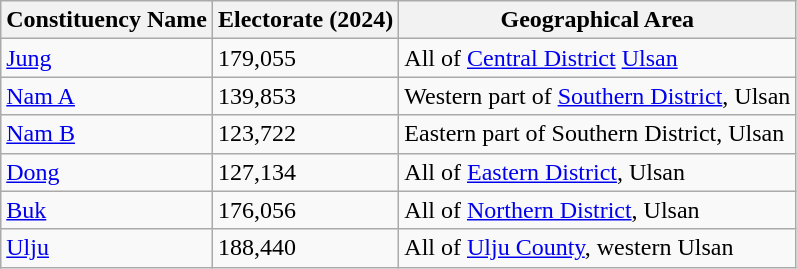<table class="wikitable">
<tr>
<th>Constituency Name</th>
<th>Electorate (2024)</th>
<th>Geographical Area</th>
</tr>
<tr>
<td><a href='#'>Jung</a></td>
<td>179,055</td>
<td>All of <a href='#'>Central District</a> <a href='#'>Ulsan</a></td>
</tr>
<tr>
<td><a href='#'>Nam A</a></td>
<td>139,853</td>
<td>Western part of <a href='#'>Southern District</a>, Ulsan</td>
</tr>
<tr>
<td><a href='#'>Nam B</a></td>
<td>123,722</td>
<td>Eastern part of Southern District, Ulsan</td>
</tr>
<tr>
<td><a href='#'>Dong</a></td>
<td>127,134</td>
<td>All of <a href='#'>Eastern District</a>, Ulsan</td>
</tr>
<tr>
<td><a href='#'>Buk</a></td>
<td>176,056</td>
<td>All of <a href='#'>Northern District</a>, Ulsan</td>
</tr>
<tr>
<td><a href='#'>Ulju</a></td>
<td>188,440</td>
<td>All of <a href='#'>Ulju County</a>, western Ulsan</td>
</tr>
</table>
